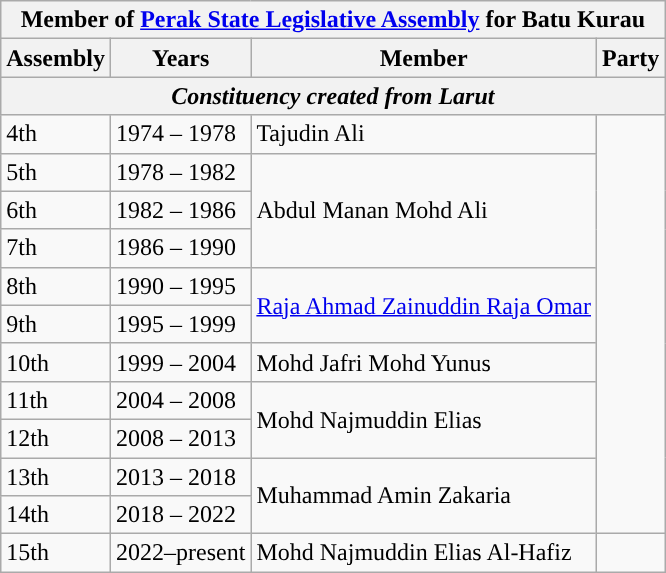<table class="wikitable">
<tr>
<th colspan="4">Member of <a href='#'>Perak State Legislative Assembly</a> for <strong>Batu Kurau</strong></th>
</tr>
<tr>
<th>Assembly</th>
<th>Years</th>
<th>Member</th>
<th>Party</th>
</tr>
<tr>
<th colspan="4" align="center"><em>Constituency created from Larut</em></th>
</tr>
<tr>
<td>4th</td>
<td>1974 – 1978</td>
<td>Tajudin Ali</td>
<td rowspan="11"></td>
</tr>
<tr>
<td>5th</td>
<td>1978 – 1982</td>
<td rowspan="3">Abdul Manan Mohd Ali</td>
</tr>
<tr>
<td>6th</td>
<td>1982 – 1986</td>
</tr>
<tr>
<td>7th</td>
<td>1986 – 1990</td>
</tr>
<tr>
<td>8th</td>
<td>1990 – 1995</td>
<td rowspan="2"><a href='#'>Raja Ahmad Zainuddin Raja Omar</a></td>
</tr>
<tr>
<td>9th</td>
<td>1995 – 1999</td>
</tr>
<tr>
<td>10th</td>
<td>1999 – 2004</td>
<td>Mohd Jafri Mohd Yunus</td>
</tr>
<tr>
<td>11th</td>
<td>2004 – 2008</td>
<td rowspan="2">Mohd Najmuddin Elias</td>
</tr>
<tr>
<td>12th</td>
<td>2008 – 2013</td>
</tr>
<tr>
<td>13th</td>
<td>2013 – 2018</td>
<td rowspan="2">Muhammad Amin Zakaria</td>
</tr>
<tr>
<td>14th</td>
<td>2018 – 2022</td>
</tr>
<tr>
<td>15th</td>
<td>2022–present</td>
<td>Mohd Najmuddin Elias Al-Hafiz</td>
<td></td>
</tr>
</table>
